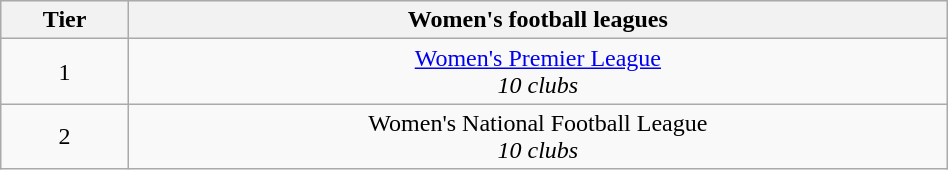<table class="wikitable" width="50%" style="text-align: center;">
<tr style="background:#efefef;">
<th>Tier</th>
<th colspan=2>Women's football leagues</th>
</tr>
<tr>
<td>1</td>
<td colspan=2><a href='#'>Women's Premier League</a><br><em>10 clubs</em></td>
</tr>
<tr>
<td>2</td>
<td colspan=2>Women's National Football League<br><em>10 clubs</em></td>
</tr>
</table>
